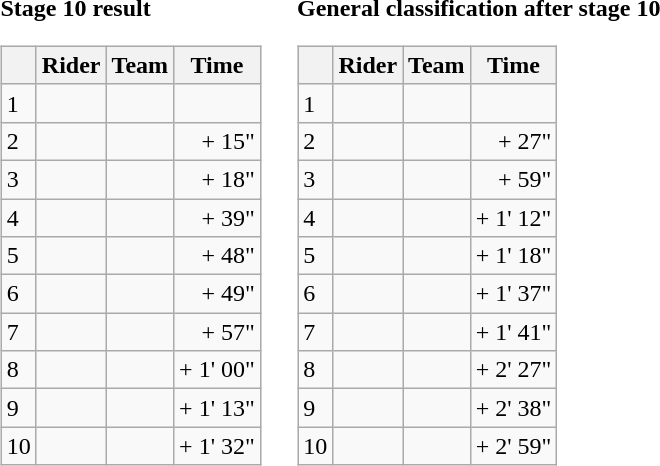<table>
<tr>
<td><strong>Stage 10 result</strong><br><table class="wikitable">
<tr>
<th></th>
<th>Rider</th>
<th>Team</th>
<th>Time</th>
</tr>
<tr>
<td>1</td>
<td></td>
<td></td>
<td align="right"></td>
</tr>
<tr>
<td>2</td>
<td></td>
<td></td>
<td align="right">+ 15"</td>
</tr>
<tr>
<td>3</td>
<td></td>
<td></td>
<td align="right">+ 18"</td>
</tr>
<tr>
<td>4</td>
<td></td>
<td></td>
<td align="right">+ 39"</td>
</tr>
<tr>
<td>5</td>
<td></td>
<td></td>
<td align="right">+ 48"</td>
</tr>
<tr>
<td>6</td>
<td></td>
<td></td>
<td align="right">+ 49"</td>
</tr>
<tr>
<td>7</td>
<td></td>
<td></td>
<td align="right">+ 57"</td>
</tr>
<tr>
<td>8</td>
<td> </td>
<td></td>
<td align="right">+ 1' 00"</td>
</tr>
<tr>
<td>9</td>
<td></td>
<td></td>
<td align="right">+ 1' 13"</td>
</tr>
<tr>
<td>10</td>
<td></td>
<td></td>
<td align="right">+ 1' 32"</td>
</tr>
</table>
</td>
<td></td>
<td><strong>General classification after stage 10</strong><br><table class="wikitable">
<tr>
<th></th>
<th>Rider</th>
<th>Team</th>
<th>Time</th>
</tr>
<tr>
<td>1</td>
<td> </td>
<td></td>
<td align="right"></td>
</tr>
<tr>
<td>2</td>
<td> </td>
<td></td>
<td align="right">+ 27"</td>
</tr>
<tr>
<td>3</td>
<td></td>
<td></td>
<td align="right">+ 59"</td>
</tr>
<tr>
<td>4</td>
<td></td>
<td></td>
<td align="right">+ 1' 12"</td>
</tr>
<tr>
<td>5</td>
<td></td>
<td></td>
<td align="right">+ 1' 18"</td>
</tr>
<tr>
<td>6</td>
<td></td>
<td></td>
<td align="right">+ 1' 37"</td>
</tr>
<tr>
<td>7</td>
<td></td>
<td></td>
<td align="right">+ 1' 41"</td>
</tr>
<tr>
<td>8</td>
<td></td>
<td></td>
<td align="right">+ 2' 27"</td>
</tr>
<tr>
<td>9</td>
<td></td>
<td></td>
<td align="right">+ 2' 38"</td>
</tr>
<tr>
<td>10</td>
<td></td>
<td></td>
<td align="right">+ 2' 59"</td>
</tr>
</table>
</td>
</tr>
</table>
